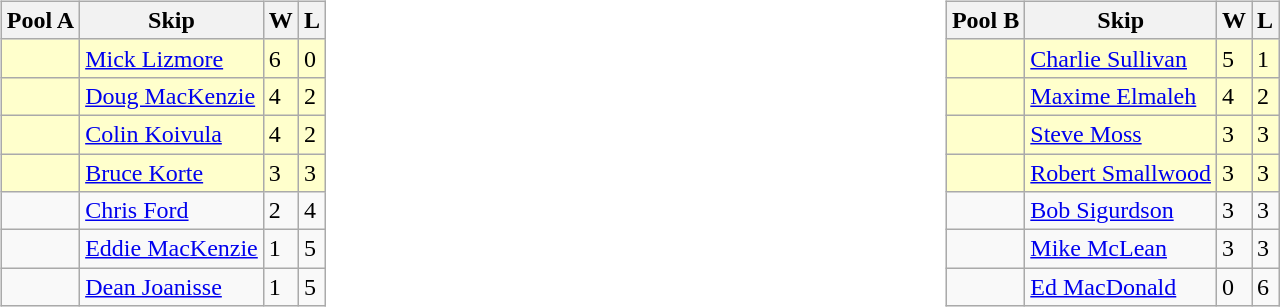<table>
<tr>
<td valign=top width=10%><br><table class="wikitable">
<tr>
<th>Pool A</th>
<th>Skip</th>
<th>W</th>
<th>L</th>
</tr>
<tr bgcolor=#ffffcc>
<td></td>
<td><a href='#'>Mick Lizmore</a></td>
<td>6</td>
<td>0</td>
</tr>
<tr bgcolor=#ffffcc>
<td></td>
<td><a href='#'>Doug MacKenzie</a></td>
<td>4</td>
<td>2</td>
</tr>
<tr bgcolor=#ffffcc>
<td></td>
<td><a href='#'>Colin Koivula</a></td>
<td>4</td>
<td>2</td>
</tr>
<tr bgcolor=#ffffcc>
<td></td>
<td><a href='#'>Bruce Korte</a></td>
<td>3</td>
<td>3</td>
</tr>
<tr>
<td></td>
<td><a href='#'>Chris Ford</a></td>
<td>2</td>
<td>4</td>
</tr>
<tr>
<td></td>
<td><a href='#'>Eddie MacKenzie</a></td>
<td>1</td>
<td>5</td>
</tr>
<tr>
<td></td>
<td><a href='#'>Dean Joanisse</a></td>
<td>1</td>
<td>5</td>
</tr>
</table>
</td>
<td valign=top width=10%><br><table class="wikitable">
<tr>
<th>Pool B</th>
<th>Skip</th>
<th>W</th>
<th>L</th>
</tr>
<tr bgcolor=#ffffcc>
<td></td>
<td><a href='#'>Charlie Sullivan</a></td>
<td>5</td>
<td>1</td>
</tr>
<tr bgcolor=#ffffcc>
<td></td>
<td><a href='#'>Maxime Elmaleh</a></td>
<td>4</td>
<td>2</td>
</tr>
<tr bgcolor=#ffffcc>
<td></td>
<td><a href='#'>Steve Moss</a></td>
<td>3</td>
<td>3</td>
</tr>
<tr bgcolor=#ffffcc>
<td></td>
<td><a href='#'>Robert Smallwood</a></td>
<td>3</td>
<td>3</td>
</tr>
<tr>
<td></td>
<td><a href='#'>Bob Sigurdson</a></td>
<td>3</td>
<td>3</td>
</tr>
<tr>
<td></td>
<td><a href='#'>Mike McLean</a></td>
<td>3</td>
<td>3</td>
</tr>
<tr>
<td></td>
<td><a href='#'>Ed MacDonald</a></td>
<td>0</td>
<td>6</td>
</tr>
</table>
</td>
</tr>
</table>
